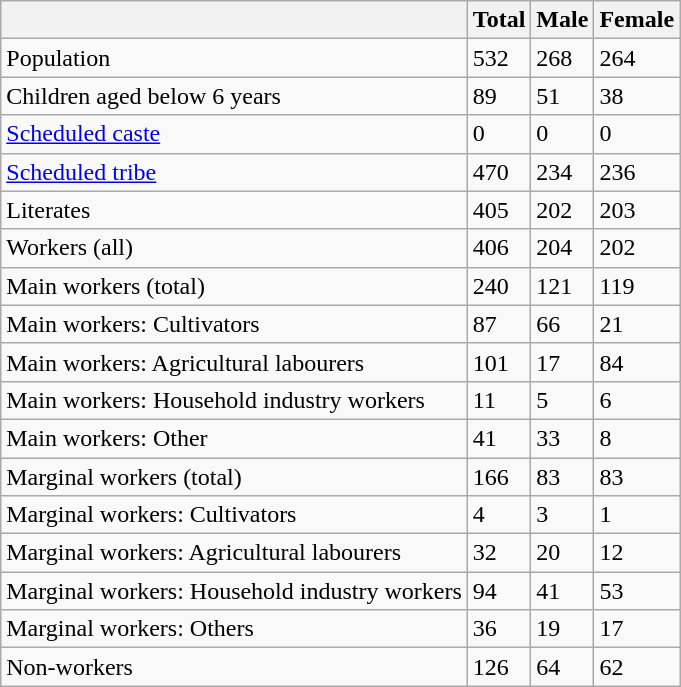<table class="wikitable sortable">
<tr>
<th></th>
<th>Total</th>
<th>Male</th>
<th>Female</th>
</tr>
<tr>
<td>Population</td>
<td>532</td>
<td>268</td>
<td>264</td>
</tr>
<tr>
<td>Children aged below 6 years</td>
<td>89</td>
<td>51</td>
<td>38</td>
</tr>
<tr>
<td><a href='#'>Scheduled caste</a></td>
<td>0</td>
<td>0</td>
<td>0</td>
</tr>
<tr>
<td><a href='#'>Scheduled tribe</a></td>
<td>470</td>
<td>234</td>
<td>236</td>
</tr>
<tr>
<td>Literates</td>
<td>405</td>
<td>202</td>
<td>203</td>
</tr>
<tr>
<td>Workers (all)</td>
<td>406</td>
<td>204</td>
<td>202</td>
</tr>
<tr>
<td>Main workers (total)</td>
<td>240</td>
<td>121</td>
<td>119</td>
</tr>
<tr>
<td>Main workers: Cultivators</td>
<td>87</td>
<td>66</td>
<td>21</td>
</tr>
<tr>
<td>Main workers: Agricultural labourers</td>
<td>101</td>
<td>17</td>
<td>84</td>
</tr>
<tr>
<td>Main workers: Household industry workers</td>
<td>11</td>
<td>5</td>
<td>6</td>
</tr>
<tr>
<td>Main workers: Other</td>
<td>41</td>
<td>33</td>
<td>8</td>
</tr>
<tr>
<td>Marginal workers (total)</td>
<td>166</td>
<td>83</td>
<td>83</td>
</tr>
<tr>
<td>Marginal workers: Cultivators</td>
<td>4</td>
<td>3</td>
<td>1</td>
</tr>
<tr>
<td>Marginal workers: Agricultural labourers</td>
<td>32</td>
<td>20</td>
<td>12</td>
</tr>
<tr>
<td>Marginal workers: Household industry workers</td>
<td>94</td>
<td>41</td>
<td>53</td>
</tr>
<tr>
<td>Marginal workers: Others</td>
<td>36</td>
<td>19</td>
<td>17</td>
</tr>
<tr>
<td>Non-workers</td>
<td>126</td>
<td>64</td>
<td>62</td>
</tr>
</table>
